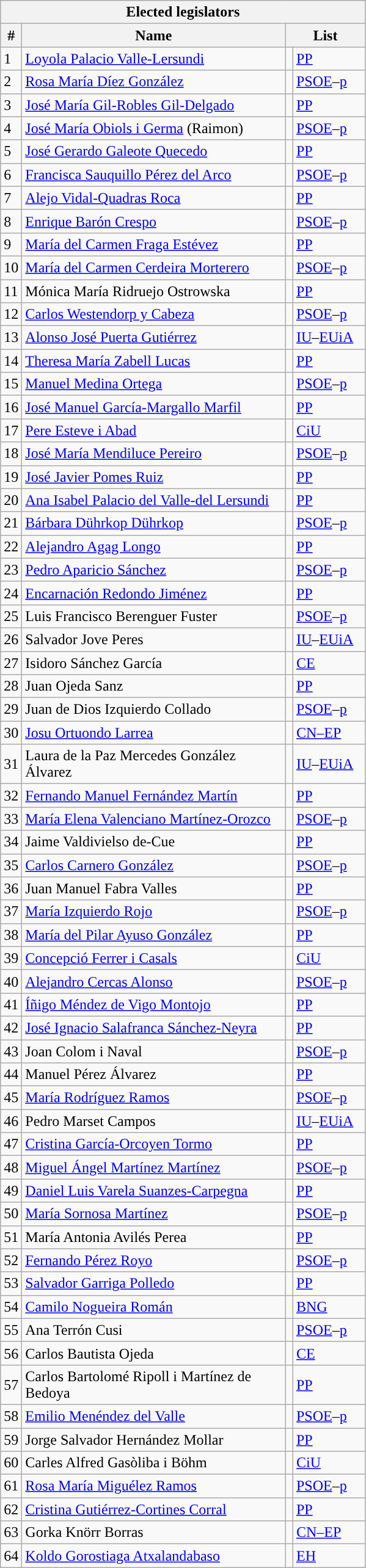<table class="wikitable sortable collapsible collapsed">
<tr background-color:#E9E9E9">
<th colspan="4">Elected legislators</th>
</tr>
<tr background-color:#E9E9E9">
<th width="10px">#</th>
<th width="280px">Name</th>
<th width="80px" colspan="2">List</th>
</tr>
<tr>
<td>1</td>
<td><a href='#'>Loyola Palacio Valle-Lersundi</a></td>
<td width="1"></td>
<td><a href='#'>PP</a></td>
</tr>
<tr>
<td>2</td>
<td><a href='#'>Rosa María Díez González</a></td>
<td></td>
<td><a href='#'>PSOE</a>–<a href='#'>p</a></td>
</tr>
<tr>
<td>3</td>
<td><a href='#'>José María Gil-Robles Gil-Delgado</a></td>
<td></td>
<td><a href='#'>PP</a></td>
</tr>
<tr>
<td>4</td>
<td><a href='#'>José María Obiols i Germa</a> (Raimon)</td>
<td></td>
<td><a href='#'>PSOE</a>–<a href='#'>p</a></td>
</tr>
<tr>
<td>5</td>
<td><a href='#'>José Gerardo Galeote Quecedo</a></td>
<td></td>
<td><a href='#'>PP</a></td>
</tr>
<tr>
<td>6</td>
<td><a href='#'>Francisca Sauquillo Pérez del Arco</a></td>
<td></td>
<td><a href='#'>PSOE</a>–<a href='#'>p</a></td>
</tr>
<tr>
<td>7</td>
<td><a href='#'>Alejo Vidal-Quadras Roca</a></td>
<td></td>
<td><a href='#'>PP</a></td>
</tr>
<tr>
<td>8</td>
<td><a href='#'>Enrique Barón Crespo</a></td>
<td></td>
<td><a href='#'>PSOE</a>–<a href='#'>p</a></td>
</tr>
<tr>
<td>9</td>
<td><a href='#'>María del Carmen Fraga Estévez</a></td>
<td></td>
<td><a href='#'>PP</a></td>
</tr>
<tr>
<td>10</td>
<td><a href='#'>María del Carmen Cerdeira Morterero</a></td>
<td></td>
<td><a href='#'>PSOE</a>–<a href='#'>p</a></td>
</tr>
<tr>
<td>11</td>
<td>Mónica María Ridruejo Ostrowska</td>
<td></td>
<td><a href='#'>PP</a></td>
</tr>
<tr>
<td>12</td>
<td><a href='#'>Carlos Westendorp y Cabeza</a></td>
<td></td>
<td><a href='#'>PSOE</a>–<a href='#'>p</a></td>
</tr>
<tr>
<td>13</td>
<td><a href='#'>Alonso José Puerta Gutiérrez</a></td>
<td></td>
<td><a href='#'>IU</a>–<a href='#'>EUiA</a></td>
</tr>
<tr>
<td>14</td>
<td><a href='#'>Theresa María Zabell Lucas</a></td>
<td></td>
<td><a href='#'>PP</a></td>
</tr>
<tr>
<td>15</td>
<td><a href='#'>Manuel Medina Ortega</a></td>
<td></td>
<td><a href='#'>PSOE</a>–<a href='#'>p</a></td>
</tr>
<tr>
<td>16</td>
<td><a href='#'>José Manuel García-Margallo Marfil</a></td>
<td></td>
<td><a href='#'>PP</a></td>
</tr>
<tr>
<td>17</td>
<td><a href='#'>Pere Esteve i Abad</a></td>
<td></td>
<td><a href='#'>CiU</a></td>
</tr>
<tr>
<td>18</td>
<td><a href='#'>José María Mendiluce Pereiro</a></td>
<td></td>
<td><a href='#'>PSOE</a>–<a href='#'>p</a></td>
</tr>
<tr>
<td>19</td>
<td><a href='#'>José Javier Pomes Ruiz</a></td>
<td></td>
<td><a href='#'>PP</a></td>
</tr>
<tr>
<td>20</td>
<td><a href='#'>Ana Isabel Palacio del Valle-del Lersundi</a></td>
<td></td>
<td><a href='#'>PP</a></td>
</tr>
<tr>
<td>21</td>
<td><a href='#'>Bárbara Dührkop Dührkop</a></td>
<td></td>
<td><a href='#'>PSOE</a>–<a href='#'>p</a></td>
</tr>
<tr>
<td>22</td>
<td><a href='#'>Alejandro Agag Longo</a></td>
<td></td>
<td><a href='#'>PP</a></td>
</tr>
<tr>
<td>23</td>
<td><a href='#'>Pedro Aparicio Sánchez</a></td>
<td></td>
<td><a href='#'>PSOE</a>–<a href='#'>p</a></td>
</tr>
<tr>
<td>24</td>
<td><a href='#'>Encarnación Redondo Jiménez</a></td>
<td></td>
<td><a href='#'>PP</a></td>
</tr>
<tr>
<td>25</td>
<td>Luis Francisco Berenguer Fuster</td>
<td></td>
<td><a href='#'>PSOE</a>–<a href='#'>p</a></td>
</tr>
<tr>
<td>26</td>
<td>Salvador Jove Peres</td>
<td></td>
<td><a href='#'>IU</a>–<a href='#'>EUiA</a></td>
</tr>
<tr>
<td>27</td>
<td>Isidoro Sánchez García</td>
<td></td>
<td><a href='#'>CE</a></td>
</tr>
<tr>
<td>28</td>
<td>Juan Ojeda Sanz</td>
<td></td>
<td><a href='#'>PP</a></td>
</tr>
<tr>
<td>29</td>
<td>Juan de Dios Izquierdo Collado</td>
<td></td>
<td><a href='#'>PSOE</a>–<a href='#'>p</a></td>
</tr>
<tr>
<td>30</td>
<td><a href='#'>Josu Ortuondo Larrea</a></td>
<td></td>
<td><a href='#'>CN–EP</a></td>
</tr>
<tr>
<td>31</td>
<td>Laura de la Paz Mercedes González Álvarez</td>
<td></td>
<td><a href='#'>IU</a>–<a href='#'>EUiA</a></td>
</tr>
<tr>
<td>32</td>
<td><a href='#'>Fernando Manuel Fernández Martín</a></td>
<td></td>
<td><a href='#'>PP</a></td>
</tr>
<tr>
<td>33</td>
<td><a href='#'>María Elena Valenciano Martínez-Orozco</a></td>
<td></td>
<td><a href='#'>PSOE</a>–<a href='#'>p</a></td>
</tr>
<tr>
<td>34</td>
<td>Jaime Valdivielso de-Cue</td>
<td></td>
<td><a href='#'>PP</a></td>
</tr>
<tr>
<td>35</td>
<td><a href='#'>Carlos Carnero González</a></td>
<td></td>
<td><a href='#'>PSOE</a>–<a href='#'>p</a></td>
</tr>
<tr>
<td>36</td>
<td>Juan Manuel Fabra Valles</td>
<td></td>
<td><a href='#'>PP</a></td>
</tr>
<tr>
<td>37</td>
<td><a href='#'>María Izquierdo Rojo</a></td>
<td></td>
<td><a href='#'>PSOE</a>–<a href='#'>p</a></td>
</tr>
<tr>
<td>38</td>
<td><a href='#'>María del Pilar Ayuso González</a></td>
<td></td>
<td><a href='#'>PP</a></td>
</tr>
<tr>
<td>39</td>
<td><a href='#'>Concepció Ferrer i Casals</a></td>
<td></td>
<td><a href='#'>CiU</a></td>
</tr>
<tr>
<td>40</td>
<td><a href='#'>Alejandro Cercas Alonso</a></td>
<td></td>
<td><a href='#'>PSOE</a>–<a href='#'>p</a></td>
</tr>
<tr>
<td>41</td>
<td><a href='#'>Íñigo Méndez de Vigo Montojo</a></td>
<td></td>
<td><a href='#'>PP</a></td>
</tr>
<tr>
<td>42</td>
<td><a href='#'>José Ignacio Salafranca Sánchez-Neyra</a></td>
<td></td>
<td><a href='#'>PP</a></td>
</tr>
<tr>
<td>43</td>
<td>Joan Colom i Naval</td>
<td></td>
<td><a href='#'>PSOE</a>–<a href='#'>p</a></td>
</tr>
<tr>
<td>44</td>
<td>Manuel Pérez Álvarez</td>
<td></td>
<td><a href='#'>PP</a></td>
</tr>
<tr>
<td>45</td>
<td><a href='#'>María Rodríguez Ramos</a></td>
<td></td>
<td><a href='#'>PSOE</a>–<a href='#'>p</a></td>
</tr>
<tr>
<td>46</td>
<td>Pedro Marset Campos</td>
<td></td>
<td><a href='#'>IU</a>–<a href='#'>EUiA</a></td>
</tr>
<tr>
<td>47</td>
<td><a href='#'>Cristina García-Orcoyen Tormo</a></td>
<td></td>
<td><a href='#'>PP</a></td>
</tr>
<tr>
<td>48</td>
<td><a href='#'>Miguel Ángel Martínez Martínez</a></td>
<td></td>
<td><a href='#'>PSOE</a>–<a href='#'>p</a></td>
</tr>
<tr>
<td>49</td>
<td><a href='#'>Daniel Luis Varela Suanzes-Carpegna</a></td>
<td></td>
<td><a href='#'>PP</a></td>
</tr>
<tr>
<td>50</td>
<td><a href='#'>María Sornosa Martínez</a></td>
<td></td>
<td><a href='#'>PSOE</a>–<a href='#'>p</a></td>
</tr>
<tr>
<td>51</td>
<td>María Antonia Avilés Perea</td>
<td></td>
<td><a href='#'>PP</a></td>
</tr>
<tr>
<td>52</td>
<td><a href='#'>Fernando Pérez Royo</a></td>
<td></td>
<td><a href='#'>PSOE</a>–<a href='#'>p</a></td>
</tr>
<tr>
<td>53</td>
<td><a href='#'>Salvador Garriga Polledo</a></td>
<td></td>
<td><a href='#'>PP</a></td>
</tr>
<tr>
<td>54</td>
<td><a href='#'>Camilo Nogueira Román</a></td>
<td></td>
<td><a href='#'>BNG</a></td>
</tr>
<tr>
<td>55</td>
<td>Ana Terrón Cusi</td>
<td></td>
<td><a href='#'>PSOE</a>–<a href='#'>p</a></td>
</tr>
<tr>
<td>56</td>
<td>Carlos Bautista Ojeda</td>
<td></td>
<td><a href='#'>CE</a></td>
</tr>
<tr>
<td>57</td>
<td>Carlos Bartolomé Ripoll i Martínez de Bedoya</td>
<td></td>
<td><a href='#'>PP</a></td>
</tr>
<tr>
<td>58</td>
<td><a href='#'>Emilio Menéndez del Valle</a></td>
<td></td>
<td><a href='#'>PSOE</a>–<a href='#'>p</a></td>
</tr>
<tr>
<td>59</td>
<td>Jorge Salvador Hernández Mollar</td>
<td></td>
<td><a href='#'>PP</a></td>
</tr>
<tr>
<td>60</td>
<td>Carles Alfred Gasòliba i Böhm</td>
<td></td>
<td><a href='#'>CiU</a></td>
</tr>
<tr>
<td>61</td>
<td><a href='#'>Rosa María Miguélez Ramos</a></td>
<td></td>
<td><a href='#'>PSOE</a>–<a href='#'>p</a></td>
</tr>
<tr>
<td>62</td>
<td><a href='#'>Cristina Gutiérrez-Cortines Corral</a></td>
<td></td>
<td><a href='#'>PP</a></td>
</tr>
<tr>
<td>63</td>
<td>Gorka Knörr Borras</td>
<td></td>
<td><a href='#'>CN–EP</a></td>
</tr>
<tr>
<td>64</td>
<td><a href='#'>Koldo Gorostiaga Atxalandabaso</a></td>
<td></td>
<td><a href='#'>EH</a></td>
</tr>
</table>
